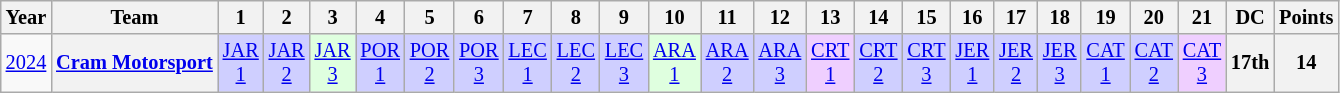<table class="wikitable" style="text-align:center; font-size:85%">
<tr>
<th>Year</th>
<th>Team</th>
<th>1</th>
<th>2</th>
<th>3</th>
<th>4</th>
<th>5</th>
<th>6</th>
<th>7</th>
<th>8</th>
<th>9</th>
<th>10</th>
<th>11</th>
<th>12</th>
<th>13</th>
<th>14</th>
<th>15</th>
<th>16</th>
<th>17</th>
<th>18</th>
<th>19</th>
<th>20</th>
<th>21</th>
<th>DC</th>
<th>Points</th>
</tr>
<tr>
<td><a href='#'>2024</a></td>
<th nowrap><a href='#'>Cram Motorsport</a></th>
<td style="background:#CFCFFF"><a href='#'>JAR<br>1</a><br></td>
<td style="background:#CFCFFF"><a href='#'>JAR<br>2</a><br></td>
<td style="background:#DFFFDF"><a href='#'>JAR<br>3</a><br></td>
<td style="background:#CFCFFF"><a href='#'>POR<br>1</a><br></td>
<td style="background:#CFCFFF"><a href='#'>POR<br>2</a><br></td>
<td style="background:#CFCFFF"><a href='#'>POR<br>3</a><br></td>
<td style="background:#CFCFFF"><a href='#'>LEC<br>1</a><br></td>
<td style="background:#CFCFFF"><a href='#'>LEC<br>2</a><br></td>
<td style="background:#CFCFFF"><a href='#'>LEC<br>3</a><br></td>
<td style="background:#DFFFDF"><a href='#'>ARA<br>1</a><br></td>
<td style="background:#CFCFFF"><a href='#'>ARA<br>2</a><br></td>
<td style="background:#CFCFFF"><a href='#'>ARA<br>3</a><br></td>
<td style="background:#EFCFFF"><a href='#'>CRT<br>1</a><br></td>
<td style="background:#CFCFFF"><a href='#'>CRT<br>2</a><br></td>
<td style="background:#CFCFFF"><a href='#'>CRT<br>3</a><br></td>
<td style="background:#CFCFFF"><a href='#'>JER<br>1</a><br></td>
<td style="background:#CFCFFF"><a href='#'>JER<br>2</a><br></td>
<td style="background:#CFCFFF"><a href='#'>JER<br>3</a><br></td>
<td style="background:#CFCFFF"><a href='#'>CAT<br>1</a><br></td>
<td style="background:#CFCFFF"><a href='#'>CAT<br>2</a><br></td>
<td style="background:#EFCFFF"><a href='#'>CAT<br>3</a><br></td>
<th style="background:#">17th</th>
<th style="background:#">14</th>
</tr>
</table>
